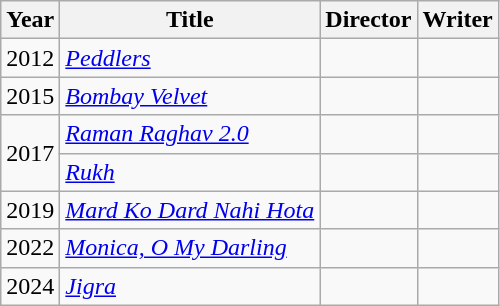<table class="wikitable">
<tr>
<th>Year</th>
<th>Title</th>
<th>Director</th>
<th>Writer</th>
</tr>
<tr>
<td>2012</td>
<td><a href='#'><em>Peddlers</em></a></td>
<td></td>
<td></td>
</tr>
<tr>
<td>2015</td>
<td><em><a href='#'>Bombay Velvet</a></em></td>
<td></td>
<td></td>
</tr>
<tr>
<td rowspan="2">2017</td>
<td><em><a href='#'>Raman Raghav 2.0</a></em></td>
<td></td>
<td></td>
</tr>
<tr>
<td><a href='#'><em>Rukh</em></a></td>
<td></td>
<td></td>
</tr>
<tr>
<td>2019</td>
<td><em><a href='#'>Mard Ko Dard Nahi Hota</a></em></td>
<td></td>
<td></td>
</tr>
<tr>
<td>2022</td>
<td><em><a href='#'>Monica, O My Darling</a></em></td>
<td></td>
<td></td>
</tr>
<tr>
<td>2024</td>
<td><em><a href='#'>Jigra</a></em></td>
<td></td>
<td></td>
</tr>
</table>
